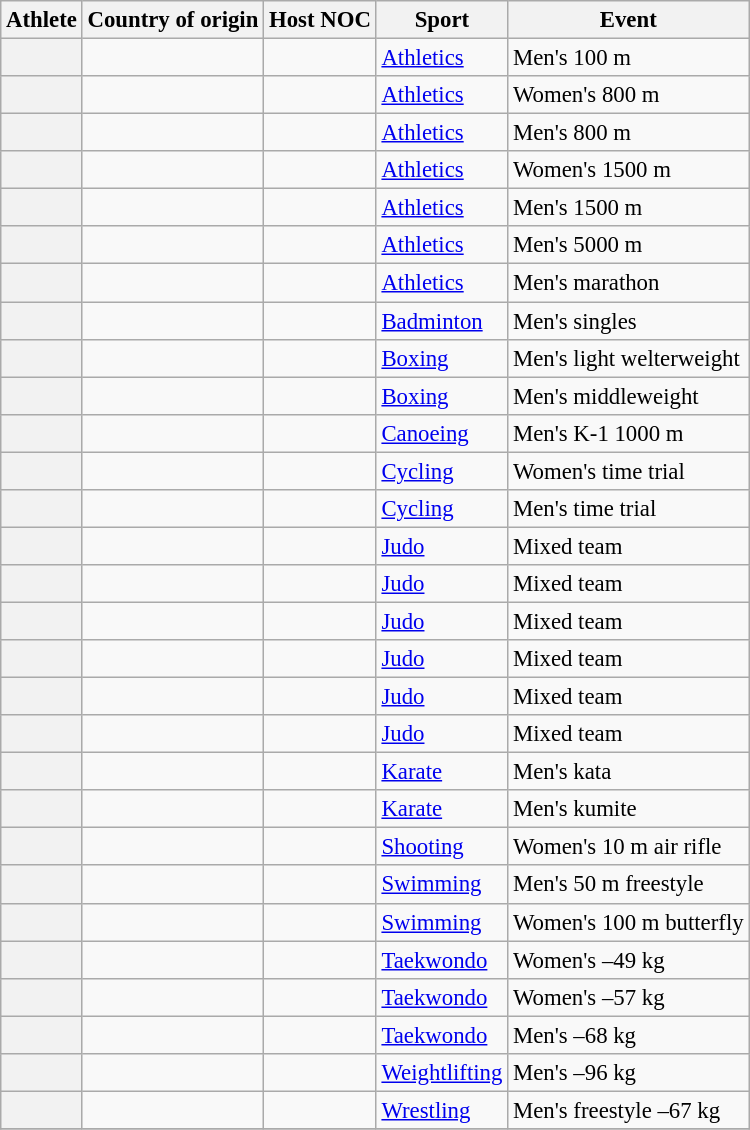<table class="wikitable sortable plainrowheaders" style="font-size:95%">
<tr>
<th scope="col">Athlete</th>
<th scope="col">Country of origin</th>
<th scope="col">Host NOC</th>
<th scope="col">Sport</th>
<th scope="col">Event</th>
</tr>
<tr>
<th scope="row"></th>
<td></td>
<td></td>
<td><a href='#'>Athletics</a></td>
<td>Men's 100 m</td>
</tr>
<tr>
<th scope="row"></th>
<td></td>
<td></td>
<td><a href='#'>Athletics</a></td>
<td>Women's 800 m</td>
</tr>
<tr>
<th scope="row"></th>
<td></td>
<td></td>
<td><a href='#'>Athletics</a></td>
<td>Men's 800 m</td>
</tr>
<tr>
<th scope="row"></th>
<td></td>
<td></td>
<td><a href='#'>Athletics</a></td>
<td>Women's 1500 m</td>
</tr>
<tr>
<th scope="row"></th>
<td></td>
<td></td>
<td><a href='#'>Athletics</a></td>
<td>Men's 1500 m</td>
</tr>
<tr>
<th scope="row"></th>
<td></td>
<td></td>
<td><a href='#'>Athletics</a></td>
<td>Men's 5000 m</td>
</tr>
<tr>
<th scope="row"></th>
<td></td>
<td></td>
<td><a href='#'>Athletics</a></td>
<td>Men's marathon</td>
</tr>
<tr>
<th scope="row"></th>
<td></td>
<td></td>
<td><a href='#'>Badminton</a></td>
<td>Men's singles</td>
</tr>
<tr>
<th scope="row"></th>
<td></td>
<td></td>
<td><a href='#'>Boxing</a></td>
<td>Men's light welterweight</td>
</tr>
<tr>
<th scope="row"></th>
<td></td>
<td></td>
<td><a href='#'>Boxing</a></td>
<td>Men's middleweight</td>
</tr>
<tr>
<th scope="row"></th>
<td></td>
<td></td>
<td><a href='#'>Canoeing</a></td>
<td>Men's K-1 1000 m</td>
</tr>
<tr>
<th scope="row"></th>
<td></td>
<td></td>
<td><a href='#'>Cycling</a></td>
<td>Women's time trial</td>
</tr>
<tr>
<th scope="row"></th>
<td></td>
<td></td>
<td><a href='#'>Cycling</a></td>
<td>Men's time trial</td>
</tr>
<tr>
<th scope="row"></th>
<td></td>
<td></td>
<td><a href='#'>Judo</a></td>
<td>Mixed team</td>
</tr>
<tr>
<th scope="row"></th>
<td></td>
<td></td>
<td><a href='#'>Judo</a></td>
<td>Mixed team</td>
</tr>
<tr>
<th scope="row"></th>
<td></td>
<td></td>
<td><a href='#'>Judo</a></td>
<td>Mixed team</td>
</tr>
<tr>
<th scope="row"></th>
<td></td>
<td></td>
<td><a href='#'>Judo</a></td>
<td>Mixed team</td>
</tr>
<tr>
<th scope="row"></th>
<td></td>
<td></td>
<td><a href='#'>Judo</a></td>
<td>Mixed team</td>
</tr>
<tr>
<th scope="row"></th>
<td></td>
<td></td>
<td><a href='#'>Judo</a></td>
<td>Mixed team</td>
</tr>
<tr>
<th scope="row"></th>
<td></td>
<td></td>
<td><a href='#'>Karate</a></td>
<td>Men's kata</td>
</tr>
<tr>
<th scope="row"></th>
<td></td>
<td></td>
<td><a href='#'>Karate</a></td>
<td>Men's kumite</td>
</tr>
<tr>
<th scope="row"></th>
<td></td>
<td></td>
<td><a href='#'>Shooting</a></td>
<td>Women's 10 m air rifle</td>
</tr>
<tr>
<th scope="row"></th>
<td></td>
<td></td>
<td><a href='#'>Swimming</a></td>
<td>Men's 50 m freestyle</td>
</tr>
<tr>
<th scope="row"></th>
<td></td>
<td></td>
<td><a href='#'>Swimming</a></td>
<td>Women's 100 m butterfly</td>
</tr>
<tr>
<th scope="row"></th>
<td></td>
<td></td>
<td><a href='#'>Taekwondo</a></td>
<td>Women's –49 kg</td>
</tr>
<tr>
<th scope="row"></th>
<td></td>
<td></td>
<td><a href='#'>Taekwondo</a></td>
<td>Women's –57 kg</td>
</tr>
<tr>
<th scope="row"></th>
<td></td>
<td></td>
<td><a href='#'>Taekwondo</a></td>
<td>Men's –68 kg</td>
</tr>
<tr>
<th scope="row"></th>
<td></td>
<td></td>
<td><a href='#'>Weightlifting</a></td>
<td>Men's –96 kg</td>
</tr>
<tr>
<th scope="row"></th>
<td></td>
<td></td>
<td><a href='#'>Wrestling</a></td>
<td>Men's freestyle –67 kg</td>
</tr>
<tr>
</tr>
</table>
